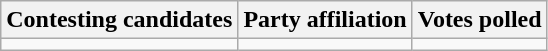<table class="wikitable sortable">
<tr>
<th>Contesting candidates</th>
<th>Party affiliation</th>
<th>Votes polled</th>
</tr>
<tr>
<td></td>
<td></td>
<td></td>
</tr>
</table>
